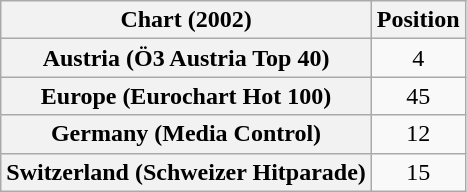<table class="wikitable sortable plainrowheaders" style="text-align:center">
<tr>
<th>Chart (2002)</th>
<th>Position</th>
</tr>
<tr>
<th scope="row">Austria (Ö3 Austria Top 40)</th>
<td>4</td>
</tr>
<tr>
<th scope="row">Europe (Eurochart Hot 100)</th>
<td>45</td>
</tr>
<tr>
<th scope="row">Germany (Media Control)</th>
<td>12</td>
</tr>
<tr>
<th scope="row">Switzerland (Schweizer Hitparade)</th>
<td>15</td>
</tr>
</table>
